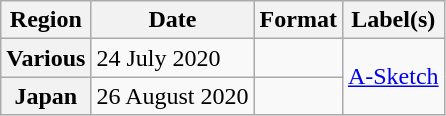<table class="wikitable plainrowheaders">
<tr>
<th scope="col">Region</th>
<th scope="col">Date</th>
<th scope="col">Format</th>
<th scope="col">Label(s)</th>
</tr>
<tr>
<th scope="row">Various</th>
<td>24 July 2020</td>
<td></td>
<td rowspan="2"><a href='#'>A-Sketch</a></td>
</tr>
<tr>
<th scope="row">Japan</th>
<td>26 August 2020</td>
<td></td>
</tr>
</table>
